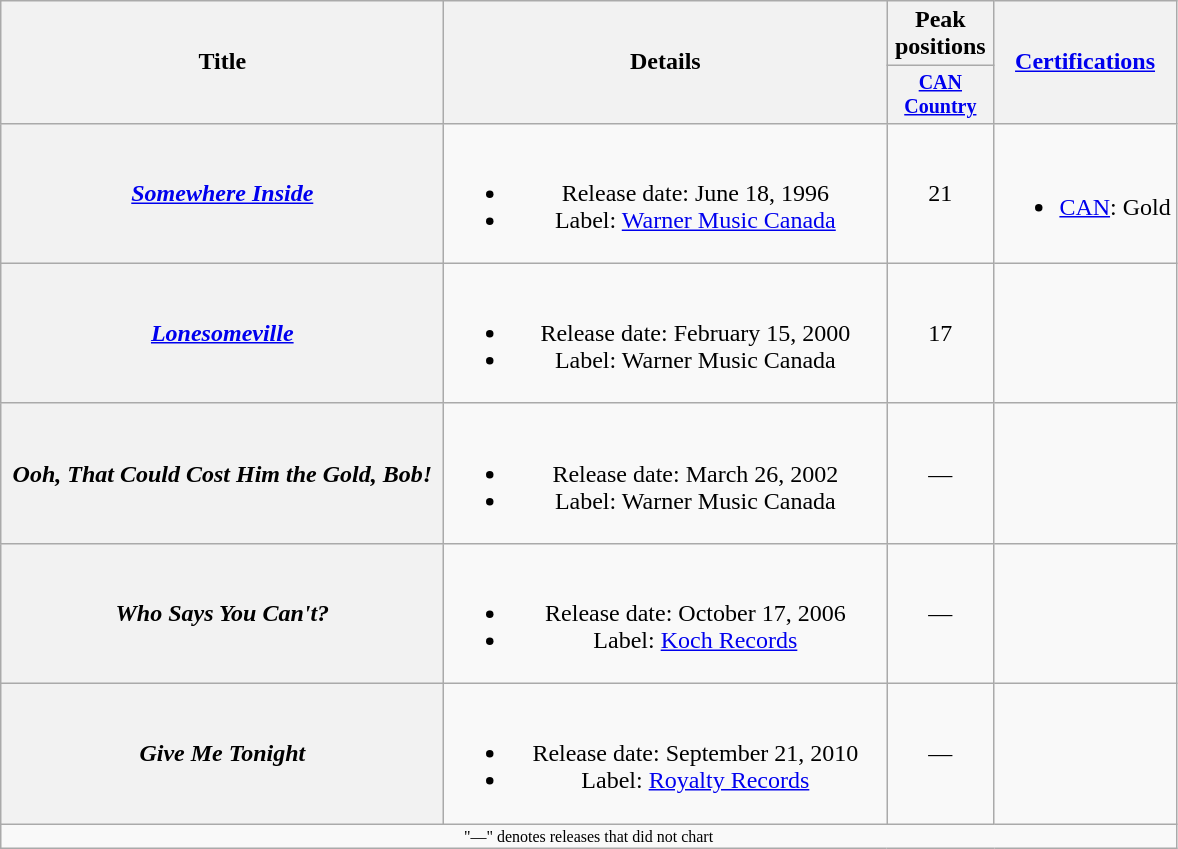<table class="wikitable plainrowheaders" style="text-align:center;">
<tr>
<th rowspan="2" style="width:18em;">Title</th>
<th rowspan="2" style="width:18em;">Details</th>
<th>Peak positions</th>
<th rowspan="2"><a href='#'>Certifications</a></th>
</tr>
<tr style="font-size:smaller;">
<th width="65"><a href='#'>CAN Country</a><br></th>
</tr>
<tr>
<th scope="row"><em><a href='#'>Somewhere Inside</a></em></th>
<td><br><ul><li>Release date: June 18, 1996</li><li>Label: <a href='#'>Warner Music Canada</a></li></ul></td>
<td>21</td>
<td><br><ul><li><a href='#'>CAN</a>: Gold</li></ul></td>
</tr>
<tr>
<th scope="row"><em><a href='#'>Lonesomeville</a></em></th>
<td><br><ul><li>Release date: February 15, 2000</li><li>Label: Warner Music Canada</li></ul></td>
<td>17</td>
<td></td>
</tr>
<tr>
<th scope="row"><em>Ooh, That Could Cost Him the Gold, Bob!</em></th>
<td><br><ul><li>Release date: March 26, 2002</li><li>Label: Warner Music Canada</li></ul></td>
<td>—</td>
<td></td>
</tr>
<tr>
<th scope="row"><em>Who Says You Can't?</em></th>
<td><br><ul><li>Release date: October 17, 2006</li><li>Label: <a href='#'>Koch Records</a></li></ul></td>
<td>—</td>
<td></td>
</tr>
<tr>
<th scope="row"><em>Give Me Tonight</em></th>
<td><br><ul><li>Release date: September 21, 2010</li><li>Label: <a href='#'>Royalty Records</a></li></ul></td>
<td>—</td>
<td></td>
</tr>
<tr>
<td colspan="4" style="font-size:8pt">"—" denotes releases that did not chart</td>
</tr>
</table>
